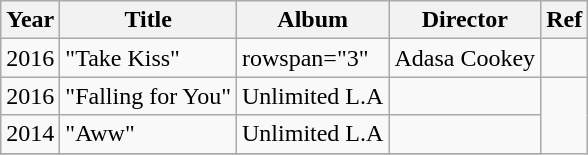<table class="wikitable">
<tr>
<th>Year</th>
<th>Title</th>
<th>Album</th>
<th>Director</th>
<th>Ref</th>
</tr>
<tr>
<td>2016</td>
<td>"Take Kiss"</td>
<td>rowspan="3" </td>
<td>Adasa Cookey</td>
<td></td>
</tr>
<tr>
<td>2016</td>
<td>"Falling for You"</td>
<td>Unlimited L.A</td>
<td></td>
</tr>
<tr>
<td>2014</td>
<td>"Aww"</td>
<td>Unlimited L.A</td>
<td></td>
</tr>
<tr>
</tr>
</table>
